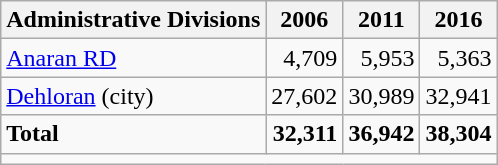<table class="wikitable">
<tr>
<th>Administrative Divisions</th>
<th>2006</th>
<th>2011</th>
<th>2016</th>
</tr>
<tr>
<td><a href='#'>Anaran RD</a></td>
<td style="text-align: right;">4,709</td>
<td style="text-align: right;">5,953</td>
<td style="text-align: right;">5,363</td>
</tr>
<tr>
<td><a href='#'>Dehloran</a> (city)</td>
<td style="text-align: right;">27,602</td>
<td style="text-align: right;">30,989</td>
<td style="text-align: right;">32,941</td>
</tr>
<tr>
<td><strong>Total</strong></td>
<td style="text-align: right;"><strong>32,311</strong></td>
<td style="text-align: right;"><strong>36,942</strong></td>
<td style="text-align: right;"><strong>38,304</strong></td>
</tr>
<tr>
<td colspan=4></td>
</tr>
</table>
